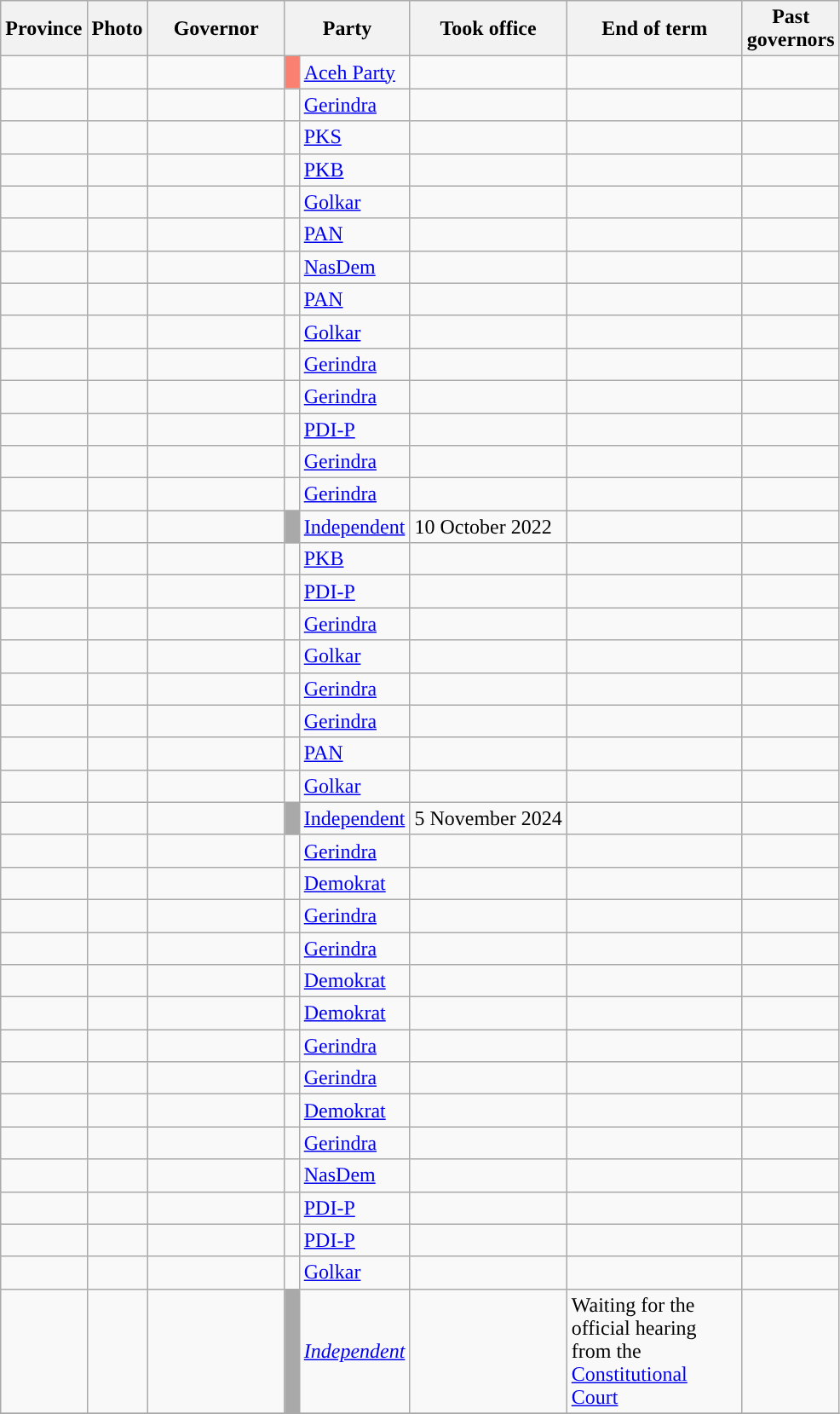<table class="sortable wikitable">
<tr>
<th>Province</th>
<th class=unsortable>Photo</th>
<th width=100px>Governor</th>
<th colspan=2>Party</th>
<th>Took office</th>
<th width=130>End of term</th>
<th class=unsortable>Past<br>governors</th>
</tr>
<tr>
<td></td>
<td></td>
<td></td>
<td bgcolor="#FA8072"></td>
<td><a href='#'>Aceh Party</a></td>
<td></td>
<td></td>
<td><br></td>
</tr>
<tr>
<td></td>
<td></td>
<td></td>
<td style="background:"> </td>
<td><a href='#'>Gerindra</a></td>
<td></td>
<td></td>
<td></td>
</tr>
<tr>
<td></td>
<td></td>
<td></td>
<td style="background:"> </td>
<td><a href='#'>PKS</a></td>
<td></td>
<td></td>
<td></td>
</tr>
<tr>
<td></td>
<td></td>
<td></td>
<td style="background:"> </td>
<td><a href='#'>PKB</a></td>
<td></td>
<td></td>
<td><br></td>
</tr>
<tr>
<td></td>
<td></td>
<td></td>
<td style="background:"> </td>
<td><a href='#'>Golkar</a></td>
<td></td>
<td></td>
<td></td>
</tr>
<tr>
<td></td>
<td></td>
<td></td>
<td style="background: "></td>
<td><a href='#'>PAN</a></td>
<td></td>
<td></td>
<td></td>
</tr>
<tr>
<td></td>
<td></td>
<td></td>
<td style="background: "></td>
<td><a href='#'>NasDem</a></td>
<td></td>
<td></td>
<td></td>
</tr>
<tr>
<td></td>
<td></td>
<td></td>
<td style="background: "></td>
<td><a href='#'>PAN</a></td>
<td></td>
<td></td>
<td></td>
</tr>
<tr>
<td></td>
<td></td>
<td></td>
<td style="background:"> </td>
<td><a href='#'>Golkar</a></td>
<td></td>
<td></td>
<td></td>
</tr>
<tr>
<td></td>
<td></td>
<td></td>
<td style="background:"> </td>
<td><a href='#'>Gerindra</a></td>
<td></td>
<td></td>
<td></td>
</tr>
<tr>
<td></td>
<td></td>
<td></td>
<td style="background:"> </td>
<td><a href='#'>Gerindra</a></td>
<td></td>
<td></td>
<td><br></td>
</tr>
<tr>
<td></td>
<td></td>
<td></td>
<td style="background:"> </td>
<td><a href='#'>PDI-P</a></td>
<td></td>
<td></td>
<td></td>
</tr>
<tr>
<td></td>
<td></td>
<td></td>
<td style="background:"> </td>
<td><a href='#'>Gerindra</a></td>
<td></td>
<td></td>
<td></td>
</tr>
<tr>
<td></td>
<td></td>
<td></td>
<td style="background:"> </td>
<td><a href='#'>Gerindra</a></td>
<td></td>
<td></td>
<td></td>
</tr>
<tr>
<td></td>
<td></td>
<td></td>
<td bgcolor="#A9A9A9"></td>
<td><a href='#'>Independent</a></td>
<td {{center>10 October 2022</td>
<td></td>
<td></td>
</tr>
<tr>
<td></td>
<td></td>
<td></td>
<td style="background:"> </td>
<td><a href='#'>PKB</a></td>
<td></td>
<td></td>
<td></td>
</tr>
<tr>
<td></td>
<td></td>
<td></td>
<td style="background:"> </td>
<td><a href='#'>PDI-P</a></td>
<td></td>
<td></td>
<td></td>
</tr>
<tr>
<td></td>
<td></td>
<td></td>
<td style="background:"> </td>
<td><a href='#'>Gerindra</a></td>
<td></td>
<td></td>
<td></td>
</tr>
<tr>
<td></td>
<td></td>
<td></td>
<td></td>
<td><a href='#'>Golkar</a></td>
<td></td>
<td></td>
<td></td>
</tr>
<tr>
<td></td>
<td></td>
<td></td>
<td style="background:"> </td>
<td><a href='#'>Gerindra</a></td>
<td></td>
<td></td>
<td></td>
</tr>
<tr>
<td></td>
<td></td>
<td></td>
<td style="background:"> </td>
<td><a href='#'>Gerindra</a></td>
<td></td>
<td></td>
<td><br></td>
</tr>
<tr>
<td></td>
<td></td>
<td></td>
<td style="background: "></td>
<td><a href='#'>PAN</a></td>
<td></td>
<td></td>
<td></td>
</tr>
<tr>
<td></td>
<td></td>
<td></td>
<td></td>
<td><a href='#'>Golkar</a></td>
<td></td>
<td></td>
<td></td>
</tr>
<tr>
<td></td>
<td></td>
<td></td>
<td bgcolor="#A9A9A9"></td>
<td><a href='#'>Independent</a></td>
<td {{center>5 November 2024</td>
<td></td>
<td><br></td>
</tr>
<tr>
<td></td>
<td></td>
<td></td>
<td style="background:"> </td>
<td><a href='#'>Gerindra</a></td>
<td></td>
<td></td>
<td><br></td>
</tr>
<tr>
<td></td>
<td></td>
<td></td>
<td style="background:"> </td>
<td><a href='#'>Demokrat</a></td>
<td></td>
<td></td>
<td></td>
</tr>
<tr>
<td></td>
<td></td>
<td></td>
<td style="background:"> </td>
<td><a href='#'>Gerindra</a></td>
<td></td>
<td></td>
<td><br></td>
</tr>
<tr>
<td></td>
<td></td>
<td></td>
<td style="background:"> </td>
<td><a href='#'>Gerindra</a></td>
<td></td>
<td></td>
<td></td>
</tr>
<tr>
<td></td>
<td></td>
<td></td>
<td style="background:"> </td>
<td><a href='#'>Demokrat</a></td>
<td></td>
<td></td>
<td></td>
</tr>
<tr>
<td></td>
<td></td>
<td></td>
<td style="background:"> </td>
<td><a href='#'>Demokrat</a></td>
<td></td>
<td></td>
<td><br></td>
</tr>
<tr>
<td></td>
<td></td>
<td></td>
<td style="background:"> </td>
<td><a href='#'>Gerindra</a></td>
<td></td>
<td></td>
<td><br></td>
</tr>
<tr>
<td></td>
<td></td>
<td></td>
<td style="background:"> </td>
<td><a href='#'>Gerindra</a></td>
<td></td>
<td></td>
<td></td>
</tr>
<tr>
<td></td>
<td></td>
<td></td>
<td style="background:"> </td>
<td><a href='#'>Demokrat</a></td>
<td></td>
<td></td>
<td><br></td>
</tr>
<tr>
<td></td>
<td></td>
<td></td>
<td style="background:"> </td>
<td><a href='#'>Gerindra</a></td>
<td></td>
<td></td>
<td></td>
</tr>
<tr>
<td></td>
<td></td>
<td></td>
<td style="background: "></td>
<td><a href='#'>NasDem</a></td>
<td></td>
<td></td>
<td></td>
</tr>
<tr>
<td></td>
<td></td>
<td></td>
<td style="background:"> </td>
<td><a href='#'>PDI-P</a></td>
<td></td>
<td></td>
<td></td>
</tr>
<tr>
<td></td>
<td></td>
<td></td>
<td style="background:"> </td>
<td><a href='#'>PDI-P</a></td>
<td></td>
<td></td>
<td></td>
</tr>
<tr>
<td></td>
<td></td>
<td></td>
<td></td>
<td><a href='#'>Golkar</a></td>
<td></td>
<td></td>
<td></td>
</tr>
<tr>
<td></td>
<td></td>
<td></td>
<td bgcolor="#A9A9A9"></td>
<td><em><a href='#'>Independent</a></em></td>
<td></td>
<td>Waiting for the official hearing from the <a href='#'>Constitutional Court</a></td>
<td></td>
</tr>
<tr>
</tr>
</table>
